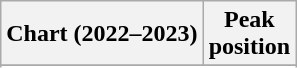<table class="wikitable sortable plainrowheaders" style="text-align:center">
<tr>
<th>Chart (2022–2023)</th>
<th>Peak<br>position</th>
</tr>
<tr>
</tr>
<tr>
</tr>
<tr>
</tr>
</table>
